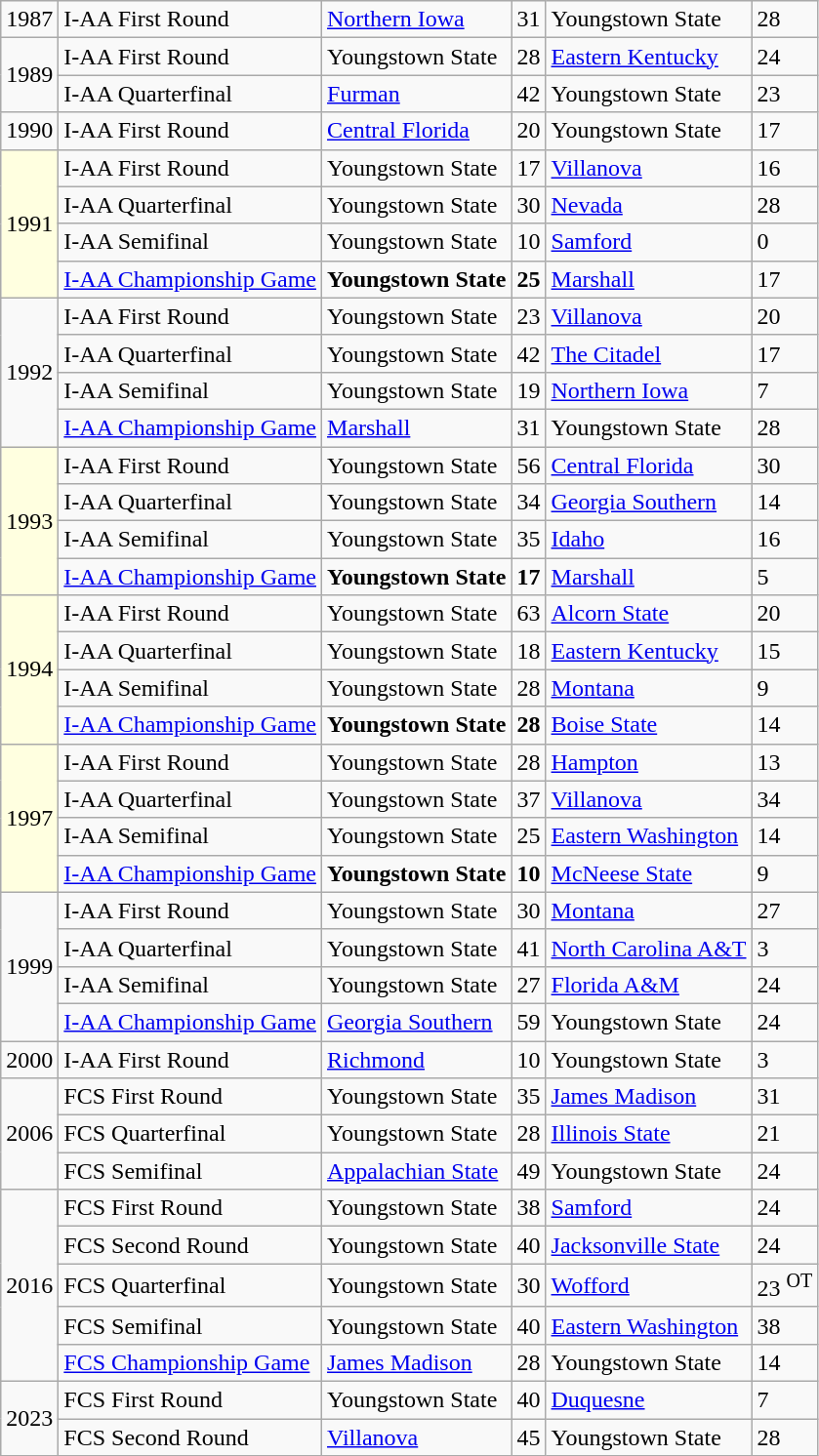<table class="wikitable">
<tr>
<td>1987</td>
<td>I-AA First Round</td>
<td><a href='#'>Northern Iowa</a></td>
<td>31</td>
<td>Youngstown State</td>
<td>28</td>
</tr>
<tr>
<td rowspan=2>1989</td>
<td>I-AA First Round</td>
<td>Youngstown State</td>
<td>28</td>
<td><a href='#'>Eastern Kentucky</a></td>
<td>24</td>
</tr>
<tr>
<td>I-AA Quarterfinal</td>
<td><a href='#'>Furman</a></td>
<td>42</td>
<td>Youngstown State</td>
<td>23</td>
</tr>
<tr>
<td>1990</td>
<td>I-AA First Round</td>
<td><a href='#'>Central Florida</a></td>
<td>20</td>
<td>Youngstown State</td>
<td>17</td>
</tr>
<tr>
<td rowspan=4 bgcolor=lightyellow>1991</td>
<td>I-AA First Round</td>
<td>Youngstown State</td>
<td>17</td>
<td><a href='#'>Villanova</a></td>
<td>16</td>
</tr>
<tr>
<td>I-AA Quarterfinal</td>
<td>Youngstown State</td>
<td>30</td>
<td><a href='#'>Nevada</a></td>
<td>28</td>
</tr>
<tr>
<td>I-AA Semifinal</td>
<td>Youngstown State</td>
<td>10</td>
<td><a href='#'>Samford</a></td>
<td>0</td>
</tr>
<tr>
<td><a href='#'>I-AA Championship Game</a></td>
<td><strong>Youngstown State</strong></td>
<td><strong>25</strong></td>
<td><a href='#'>Marshall</a></td>
<td>17</td>
</tr>
<tr>
<td rowspan=4>1992</td>
<td>I-AA First Round</td>
<td>Youngstown State</td>
<td>23</td>
<td><a href='#'>Villanova</a></td>
<td>20</td>
</tr>
<tr>
<td>I-AA Quarterfinal</td>
<td>Youngstown State</td>
<td>42</td>
<td><a href='#'>The Citadel</a></td>
<td>17</td>
</tr>
<tr>
<td>I-AA Semifinal</td>
<td>Youngstown State</td>
<td>19</td>
<td><a href='#'>Northern Iowa</a></td>
<td>7</td>
</tr>
<tr>
<td><a href='#'>I-AA Championship Game</a></td>
<td><a href='#'>Marshall</a></td>
<td>31</td>
<td>Youngstown State</td>
<td>28</td>
</tr>
<tr>
<td rowspan=4 bgcolor=lightyellow>1993</td>
<td>I-AA First Round</td>
<td>Youngstown State</td>
<td>56</td>
<td><a href='#'>Central Florida</a></td>
<td>30</td>
</tr>
<tr>
<td>I-AA Quarterfinal</td>
<td>Youngstown State</td>
<td>34</td>
<td><a href='#'>Georgia Southern</a></td>
<td>14</td>
</tr>
<tr>
<td>I-AA Semifinal</td>
<td>Youngstown State</td>
<td>35</td>
<td><a href='#'>Idaho</a></td>
<td>16</td>
</tr>
<tr>
<td><a href='#'>I-AA Championship Game</a></td>
<td><strong>Youngstown State</strong></td>
<td><strong>17</strong></td>
<td><a href='#'>Marshall</a></td>
<td>5</td>
</tr>
<tr>
<td rowspan=4 bgcolor=lightyellow>1994</td>
<td>I-AA First Round</td>
<td>Youngstown State</td>
<td>63</td>
<td><a href='#'>Alcorn State</a></td>
<td>20</td>
</tr>
<tr>
<td>I-AA Quarterfinal</td>
<td>Youngstown State</td>
<td>18</td>
<td><a href='#'>Eastern Kentucky</a></td>
<td>15</td>
</tr>
<tr>
<td>I-AA Semifinal</td>
<td>Youngstown State</td>
<td>28</td>
<td><a href='#'>Montana</a></td>
<td>9</td>
</tr>
<tr>
<td><a href='#'>I-AA Championship Game</a></td>
<td><strong>Youngstown State</strong></td>
<td><strong>28</strong></td>
<td><a href='#'>Boise State</a></td>
<td>14</td>
</tr>
<tr>
<td rowspan=4 bgcolor=lightyellow>1997</td>
<td>I-AA First Round</td>
<td>Youngstown State</td>
<td>28</td>
<td><a href='#'>Hampton</a></td>
<td>13</td>
</tr>
<tr>
<td>I-AA Quarterfinal</td>
<td>Youngstown State</td>
<td>37</td>
<td><a href='#'>Villanova</a></td>
<td>34</td>
</tr>
<tr>
<td>I-AA Semifinal</td>
<td>Youngstown State</td>
<td>25</td>
<td><a href='#'>Eastern Washington</a></td>
<td>14</td>
</tr>
<tr>
<td><a href='#'>I-AA Championship Game</a></td>
<td><strong>Youngstown State</strong></td>
<td><strong>10</strong></td>
<td><a href='#'>McNeese State</a></td>
<td>9</td>
</tr>
<tr>
<td rowspan=4>1999</td>
<td>I-AA First Round</td>
<td>Youngstown State</td>
<td>30</td>
<td><a href='#'>Montana</a></td>
<td>27</td>
</tr>
<tr>
<td>I-AA Quarterfinal</td>
<td>Youngstown State</td>
<td>41</td>
<td><a href='#'>North Carolina A&T</a></td>
<td>3</td>
</tr>
<tr>
<td>I-AA Semifinal</td>
<td>Youngstown State</td>
<td>27</td>
<td><a href='#'>Florida A&M</a></td>
<td>24</td>
</tr>
<tr>
<td><a href='#'>I-AA Championship Game</a></td>
<td><a href='#'>Georgia Southern</a></td>
<td>59</td>
<td>Youngstown State</td>
<td>24</td>
</tr>
<tr>
<td>2000</td>
<td>I-AA First Round</td>
<td><a href='#'>Richmond</a></td>
<td>10</td>
<td>Youngstown State</td>
<td>3</td>
</tr>
<tr>
<td rowspan=3>2006</td>
<td>FCS First Round</td>
<td>Youngstown State</td>
<td>35</td>
<td><a href='#'>James Madison</a></td>
<td>31</td>
</tr>
<tr>
<td>FCS Quarterfinal</td>
<td>Youngstown State</td>
<td>28</td>
<td><a href='#'>Illinois State</a></td>
<td>21</td>
</tr>
<tr>
<td>FCS Semifinal</td>
<td><a href='#'>Appalachian State</a></td>
<td>49</td>
<td>Youngstown State</td>
<td>24</td>
</tr>
<tr>
<td rowspan=5>2016</td>
<td>FCS First Round</td>
<td>Youngstown State</td>
<td>38</td>
<td><a href='#'>Samford</a></td>
<td>24</td>
</tr>
<tr>
<td>FCS Second Round</td>
<td>Youngstown State</td>
<td>40</td>
<td><a href='#'>Jacksonville State</a></td>
<td>24</td>
</tr>
<tr>
<td>FCS Quarterfinal</td>
<td>Youngstown State</td>
<td>30</td>
<td><a href='#'>Wofford</a></td>
<td>23 <sup>OT</sup></td>
</tr>
<tr>
<td>FCS Semifinal</td>
<td>Youngstown State</td>
<td>40</td>
<td><a href='#'>Eastern Washington</a></td>
<td>38</td>
</tr>
<tr>
<td><a href='#'>FCS Championship Game</a></td>
<td><a href='#'>James Madison</a></td>
<td>28</td>
<td>Youngstown State</td>
<td>14</td>
</tr>
<tr>
<td rowspan=2>2023</td>
<td>FCS First Round</td>
<td>Youngstown State</td>
<td>40</td>
<td><a href='#'>Duquesne</a></td>
<td>7</td>
</tr>
<tr>
<td>FCS Second Round</td>
<td><a href='#'>Villanova</a></td>
<td>45</td>
<td>Youngstown State</td>
<td>28</td>
</tr>
</table>
